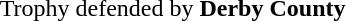<table width="100%">
<tr>
<td align="right">Trophy defended by <strong>Derby County</strong></td>
</tr>
</table>
